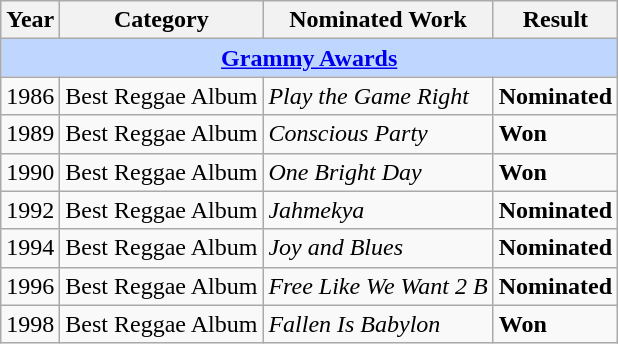<table class="wikitable">
<tr style="background:#ebf5ff;">
<th>Year</th>
<th>Category</th>
<th>Nominated Work</th>
<th>Result</th>
</tr>
<tr style="background:#bfd7ff;">
<td colspan="6" style="text-align:center;"><strong><a href='#'>Grammy Awards</a></strong></td>
</tr>
<tr>
<td>1986</td>
<td>Best Reggae Album</td>
<td><em>Play the Game Right</em></td>
<td><strong>Nominated</strong></td>
</tr>
<tr>
<td>1989</td>
<td>Best Reggae Album</td>
<td><em>Conscious Party</em></td>
<td><strong>Won</strong></td>
</tr>
<tr>
<td>1990</td>
<td>Best Reggae Album</td>
<td><em>One Bright Day</em></td>
<td><strong>Won</strong></td>
</tr>
<tr>
<td>1992</td>
<td>Best Reggae Album</td>
<td><em>Jahmekya</em></td>
<td><strong>Nominated</strong></td>
</tr>
<tr>
<td>1994</td>
<td>Best Reggae Album</td>
<td><em>Joy and Blues</em></td>
<td><strong>Nominated</strong></td>
</tr>
<tr>
<td>1996</td>
<td>Best Reggae Album</td>
<td><em>Free Like We Want 2 B</em></td>
<td><strong>Nominated</strong></td>
</tr>
<tr>
<td>1998</td>
<td>Best Reggae Album</td>
<td><em>Fallen Is Babylon</em></td>
<td><strong>Won</strong></td>
</tr>
</table>
